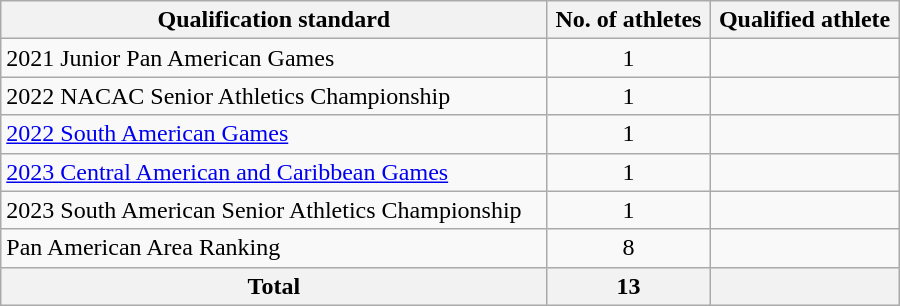<table class="wikitable" style="text-align:left; width:600px;">
<tr>
<th>Qualification standard</th>
<th>No. of athletes</th>
<th>Qualified athlete</th>
</tr>
<tr>
<td>2021 Junior Pan American Games</td>
<td align=center>1</td>
<td></td>
</tr>
<tr>
<td>2022 NACAC Senior Athletics Championship</td>
<td align=center>1</td>
<td></td>
</tr>
<tr>
<td><a href='#'>2022 South American Games</a></td>
<td align=center>1</td>
<td></td>
</tr>
<tr>
<td><a href='#'>2023 Central American and Caribbean Games</a></td>
<td align=center>1</td>
<td></td>
</tr>
<tr>
<td>2023 South American Senior Athletics Championship</td>
<td align=center>1</td>
<td></td>
</tr>
<tr>
<td>Pan American Area Ranking</td>
<td align=center>8</td>
<td></td>
</tr>
<tr>
<th>Total</th>
<th>13</th>
<th colspan=2></th>
</tr>
</table>
